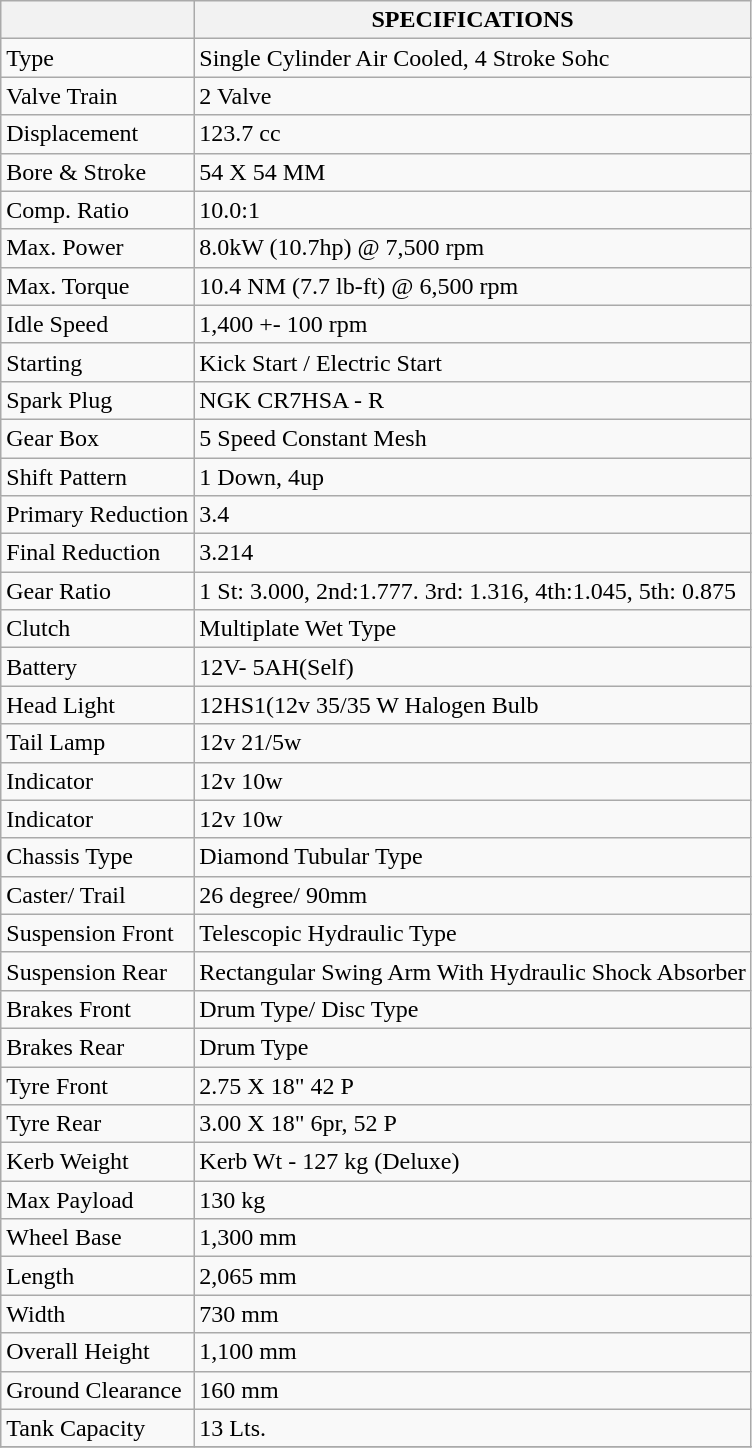<table class="wikitable">
<tr>
<th></th>
<th>SPECIFICATIONS</th>
</tr>
<tr>
<td>Type</td>
<td>Single Cylinder Air Cooled, 4 Stroke Sohc</td>
</tr>
<tr>
<td>Valve Train</td>
<td>2 Valve</td>
</tr>
<tr>
<td>Displacement</td>
<td>123.7 cc</td>
</tr>
<tr>
<td>Bore & Stroke</td>
<td>54 X 54 MM</td>
</tr>
<tr>
<td>Comp. Ratio</td>
<td>10.0:1</td>
</tr>
<tr>
<td>Max. Power</td>
<td>8.0kW (10.7hp) @ 7,500 rpm</td>
</tr>
<tr>
<td>Max. Torque</td>
<td>10.4 NM (7.7 lb-ft) @ 6,500 rpm</td>
</tr>
<tr>
<td>Idle Speed</td>
<td>1,400 +- 100 rpm</td>
</tr>
<tr>
<td>Starting</td>
<td>Kick Start / Electric Start</td>
</tr>
<tr>
<td>Spark Plug</td>
<td>NGK CR7HSA - R</td>
</tr>
<tr>
<td>Gear Box</td>
<td>5 Speed Constant Mesh</td>
</tr>
<tr>
<td>Shift Pattern</td>
<td>1 Down, 4up</td>
</tr>
<tr>
<td>Primary Reduction</td>
<td>3.4</td>
</tr>
<tr>
<td>Final Reduction</td>
<td>3.214</td>
</tr>
<tr>
<td>Gear Ratio</td>
<td>1 St: 3.000, 2nd:1.777. 3rd: 1.316, 4th:1.045, 5th: 0.875</td>
</tr>
<tr>
<td>Clutch</td>
<td>Multiplate Wet Type</td>
</tr>
<tr>
<td>Battery</td>
<td>12V- 5AH(Self)</td>
</tr>
<tr>
<td>Head Light</td>
<td>12HS1(12v 35/35 W Halogen Bulb</td>
</tr>
<tr>
<td>Tail Lamp</td>
<td>12v 21/5w</td>
</tr>
<tr>
<td>Indicator</td>
<td>12v 10w</td>
</tr>
<tr>
<td>Indicator</td>
<td>12v 10w</td>
</tr>
<tr>
<td>Chassis Type</td>
<td>Diamond Tubular Type</td>
</tr>
<tr>
<td>Caster/ Trail</td>
<td>26 degree/ 90mm</td>
</tr>
<tr>
<td>Suspension Front</td>
<td>Telescopic Hydraulic Type</td>
</tr>
<tr>
<td>Suspension Rear</td>
<td>Rectangular Swing Arm With Hydraulic Shock Absorber</td>
</tr>
<tr>
<td>Brakes Front</td>
<td>Drum Type/ Disc Type</td>
</tr>
<tr>
<td>Brakes Rear</td>
<td>Drum Type</td>
</tr>
<tr>
<td>Tyre Front</td>
<td>2.75 X 18" 42 P</td>
</tr>
<tr>
<td>Tyre Rear</td>
<td>3.00 X 18" 6pr, 52 P</td>
</tr>
<tr>
<td>Kerb Weight</td>
<td>Kerb Wt - 127 kg (Deluxe)</td>
</tr>
<tr>
<td>Max Payload</td>
<td>130 kg</td>
</tr>
<tr>
<td>Wheel Base</td>
<td>1,300 mm</td>
</tr>
<tr>
<td>Length</td>
<td>2,065 mm</td>
</tr>
<tr>
<td>Width</td>
<td>730 mm</td>
</tr>
<tr>
<td>Overall Height</td>
<td>1,100 mm</td>
</tr>
<tr>
<td>Ground Clearance</td>
<td>160 mm</td>
</tr>
<tr>
<td>Tank Capacity</td>
<td>13 Lts.</td>
</tr>
<tr>
</tr>
</table>
